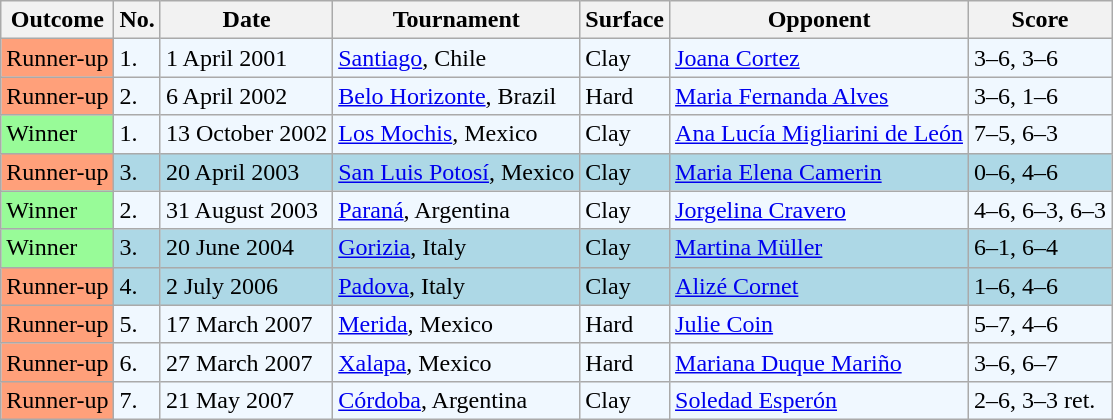<table class=wikitable>
<tr>
<th>Outcome</th>
<th>No.</th>
<th>Date</th>
<th>Tournament</th>
<th>Surface</th>
<th>Opponent</th>
<th>Score</th>
</tr>
<tr style="background:#f0f8ff;">
<td style="background:#ffa07a;">Runner-up</td>
<td>1.</td>
<td>1 April 2001</td>
<td><a href='#'>Santiago</a>, Chile</td>
<td>Clay</td>
<td> <a href='#'>Joana Cortez</a></td>
<td>3–6, 3–6</td>
</tr>
<tr style="background:#f0f8ff;">
<td style="background:#ffa07a;">Runner-up</td>
<td>2.</td>
<td>6 April 2002</td>
<td><a href='#'>Belo Horizonte</a>, Brazil</td>
<td>Hard</td>
<td> <a href='#'>Maria Fernanda Alves</a></td>
<td>3–6, 1–6</td>
</tr>
<tr style="background:#f0f8ff;">
<td style="background:#98fb98;">Winner</td>
<td>1.</td>
<td>13 October 2002</td>
<td><a href='#'>Los Mochis</a>, Mexico</td>
<td>Clay</td>
<td> <a href='#'>Ana Lucía Migliarini de León</a></td>
<td>7–5, 6–3</td>
</tr>
<tr bgcolor=lightblue>
<td style="background:#ffa07a;">Runner-up</td>
<td>3.</td>
<td>20 April 2003</td>
<td><a href='#'>San Luis Potosí</a>, Mexico</td>
<td>Clay</td>
<td> <a href='#'>Maria Elena Camerin</a></td>
<td>0–6, 4–6</td>
</tr>
<tr style="background:#f0f8ff;">
<td style="background:#98fb98;">Winner</td>
<td>2.</td>
<td>31 August 2003</td>
<td><a href='#'>Paraná</a>, Argentina</td>
<td>Clay</td>
<td> <a href='#'>Jorgelina Cravero</a></td>
<td>4–6, 6–3, 6–3</td>
</tr>
<tr bgcolor=lightblue>
<td style="background:#98fb98;">Winner</td>
<td>3.</td>
<td>20 June 2004</td>
<td><a href='#'>Gorizia</a>, Italy</td>
<td>Clay</td>
<td> <a href='#'>Martina Müller</a></td>
<td>6–1, 6–4</td>
</tr>
<tr bgcolor=lightblue>
<td style="background:#ffa07a;">Runner-up</td>
<td>4.</td>
<td>2 July 2006</td>
<td><a href='#'>Padova</a>, Italy</td>
<td>Clay</td>
<td> <a href='#'>Alizé Cornet</a></td>
<td>1–6, 4–6</td>
</tr>
<tr style="background:#f0f8ff;">
<td style="background:#ffa07a;">Runner-up</td>
<td>5.</td>
<td>17 March 2007</td>
<td><a href='#'>Merida</a>, Mexico</td>
<td>Hard</td>
<td> <a href='#'>Julie Coin</a></td>
<td>5–7, 4–6</td>
</tr>
<tr style="background:#f0f8ff;">
<td style="background:#ffa07a;">Runner-up</td>
<td>6.</td>
<td>27 March 2007</td>
<td><a href='#'>Xalapa</a>, Mexico</td>
<td>Hard</td>
<td> <a href='#'>Mariana Duque Mariño</a></td>
<td>3–6, 6–7</td>
</tr>
<tr style="background:#f0f8ff;">
<td style="background:#ffa07a;">Runner-up</td>
<td>7.</td>
<td>21 May 2007</td>
<td><a href='#'>Córdoba</a>, Argentina</td>
<td>Clay</td>
<td> <a href='#'>Soledad Esperón</a></td>
<td>2–6, 3–3 ret.</td>
</tr>
</table>
